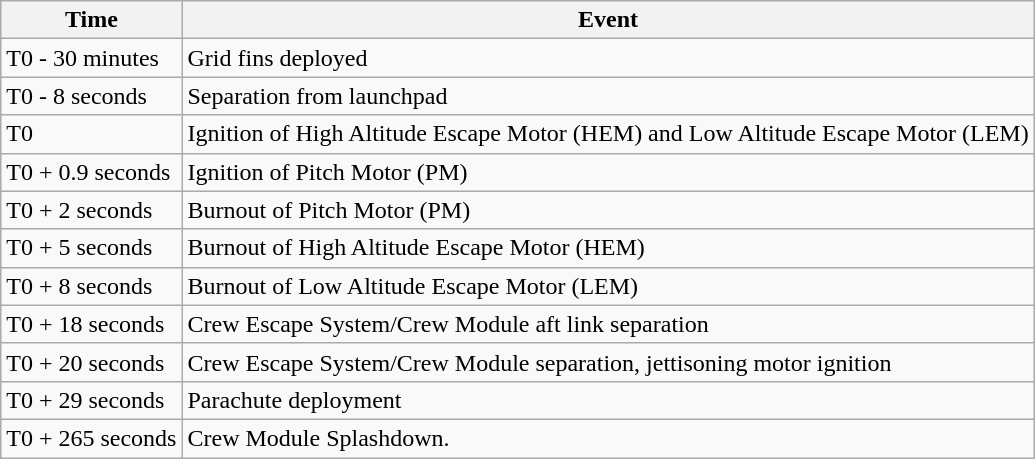<table class="wikitable">
<tr>
<th>Time</th>
<th>Event</th>
</tr>
<tr>
<td>T0 - 30 minutes</td>
<td>Grid fins deployed</td>
</tr>
<tr>
<td>T0 - 8 seconds</td>
<td>Separation from launchpad</td>
</tr>
<tr>
<td>T0</td>
<td>Ignition of High Altitude Escape Motor (HEM) and Low Altitude Escape Motor (LEM)</td>
</tr>
<tr>
<td>T0 + 0.9 seconds</td>
<td>Ignition of Pitch Motor (PM)</td>
</tr>
<tr>
<td>T0 + 2 seconds</td>
<td>Burnout of Pitch Motor (PM)</td>
</tr>
<tr>
<td>T0 + 5 seconds</td>
<td>Burnout of High Altitude Escape Motor (HEM)</td>
</tr>
<tr>
<td>T0 + 8 seconds</td>
<td>Burnout of Low Altitude Escape Motor (LEM)</td>
</tr>
<tr>
<td>T0 + 18 seconds</td>
<td>Crew Escape System/Crew Module aft link separation</td>
</tr>
<tr>
<td>T0 + 20 seconds</td>
<td>Crew Escape System/Crew Module separation, jettisoning motor ignition</td>
</tr>
<tr>
<td>T0 + 29 seconds</td>
<td>Parachute deployment</td>
</tr>
<tr>
<td>T0 + 265 seconds</td>
<td>Crew Module Splashdown.</td>
</tr>
</table>
